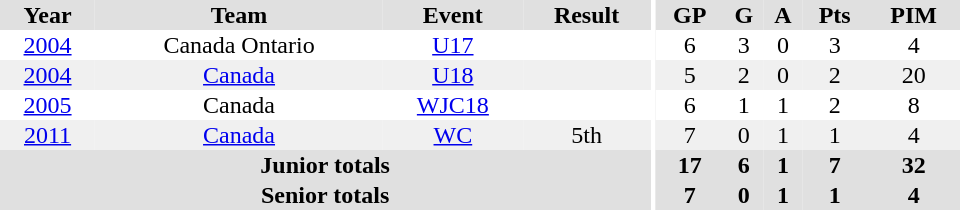<table border="0" cellpadding="1" cellspacing="0" ID="Table3" style="text-align:center; width:40em;">
<tr bgcolor="#e0e0e0">
<th>Year</th>
<th>Team</th>
<th>Event</th>
<th>Result</th>
<th rowspan="99" bgcolor="#ffffff"></th>
<th>GP</th>
<th>G</th>
<th>A</th>
<th>Pts</th>
<th>PIM</th>
</tr>
<tr>
<td><a href='#'>2004</a></td>
<td>Canada Ontario</td>
<td><a href='#'>U17</a></td>
<td></td>
<td>6</td>
<td>3</td>
<td>0</td>
<td>3</td>
<td>4</td>
</tr>
<tr bgcolor="#f0f0f0">
<td><a href='#'>2004</a></td>
<td><a href='#'>Canada</a></td>
<td><a href='#'>U18</a></td>
<td></td>
<td>5</td>
<td>2</td>
<td>0</td>
<td>2</td>
<td>20</td>
</tr>
<tr>
<td><a href='#'>2005</a></td>
<td>Canada</td>
<td><a href='#'>WJC18</a></td>
<td></td>
<td>6</td>
<td>1</td>
<td>1</td>
<td>2</td>
<td>8</td>
</tr>
<tr bgcolor="#f0f0f0">
<td><a href='#'>2011</a></td>
<td><a href='#'>Canada</a></td>
<td><a href='#'>WC</a></td>
<td>5th</td>
<td>7</td>
<td>0</td>
<td>1</td>
<td>1</td>
<td>4</td>
</tr>
<tr bgcolor="#e0e0e0">
<th colspan="4">Junior totals</th>
<th>17</th>
<th>6</th>
<th>1</th>
<th>7</th>
<th>32</th>
</tr>
<tr bgcolor="#e0e0e0">
<th colspan="4">Senior totals</th>
<th>7</th>
<th>0</th>
<th>1</th>
<th>1</th>
<th>4</th>
</tr>
</table>
